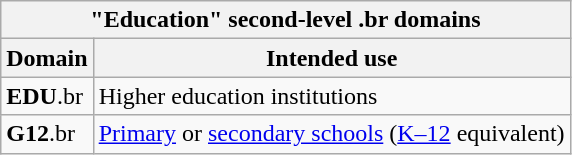<table class="wikitable mw-collapsible" border="1">
<tr>
<th colspan="2">"Education" second-level .br domains</th>
</tr>
<tr>
<th>Domain</th>
<th>Intended use</th>
</tr>
<tr>
<td><strong>EDU</strong>.br</td>
<td>Higher education institutions</td>
</tr>
<tr>
<td><strong>G12</strong>.br</td>
<td><a href='#'>Primary</a> or <a href='#'>secondary schools</a> (<a href='#'>K–12</a> equivalent)</td>
</tr>
</table>
